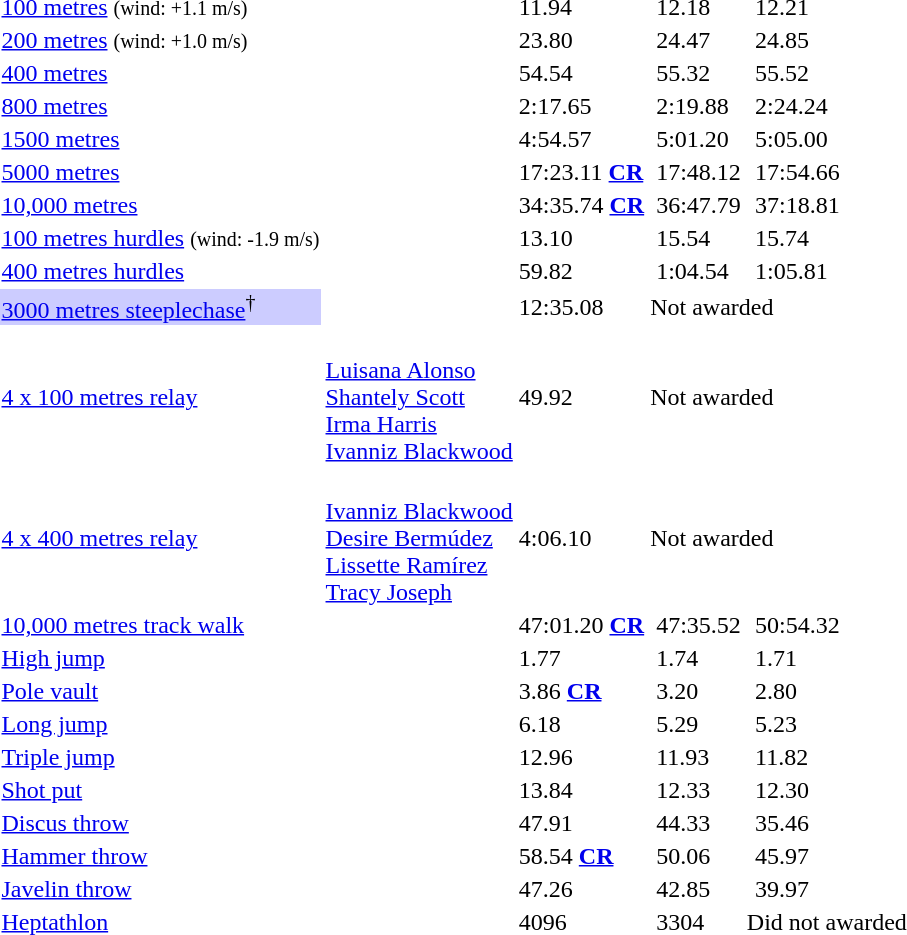<table>
<tr>
<td><a href='#'>100 metres</a> <small>(wind: +1.1 m/s)</small></td>
<td align=left></td>
<td>11.94</td>
<td align=left></td>
<td>12.18</td>
<td align=left></td>
<td>12.21</td>
</tr>
<tr>
<td><a href='#'>200 metres</a> <small>(wind: +1.0 m/s)</small></td>
<td align=left></td>
<td>23.80</td>
<td align=left></td>
<td>24.47</td>
<td align=left></td>
<td>24.85</td>
</tr>
<tr>
<td><a href='#'>400 metres</a></td>
<td align=left></td>
<td>54.54</td>
<td align=left></td>
<td>55.32</td>
<td align=left></td>
<td>55.52</td>
</tr>
<tr>
<td><a href='#'>800 metres</a></td>
<td align=left></td>
<td>2:17.65</td>
<td align=left></td>
<td>2:19.88</td>
<td align=left></td>
<td>2:24.24</td>
</tr>
<tr>
<td><a href='#'>1500 metres</a></td>
<td align=left></td>
<td>4:54.57</td>
<td align=left></td>
<td>5:01.20</td>
<td align=left></td>
<td>5:05.00</td>
</tr>
<tr>
<td><a href='#'>5000 metres</a></td>
<td align=left></td>
<td>17:23.11 <strong><a href='#'>CR</a></strong></td>
<td align=left></td>
<td>17:48.12</td>
<td align=left></td>
<td>17:54.66</td>
</tr>
<tr>
<td><a href='#'>10,000 metres</a></td>
<td align=left></td>
<td>34:35.74 <strong><a href='#'>CR</a></strong></td>
<td align=left></td>
<td>36:47.79</td>
<td align=left></td>
<td>37:18.81</td>
</tr>
<tr>
<td><a href='#'>100 metres hurdles</a> <small>(wind: -1.9 m/s)</small></td>
<td align=left></td>
<td>13.10</td>
<td align=left></td>
<td>15.54</td>
<td align=left></td>
<td>15.74</td>
</tr>
<tr>
<td><a href='#'>400 metres hurdles</a></td>
<td align=left></td>
<td>59.82</td>
<td align=left></td>
<td>1:04.54</td>
<td align=left></td>
<td>1:05.81</td>
</tr>
<tr>
<td style="background-color:#ccccff"><a href='#'>3000 metres steeplechase</a><sup>†</sup></td>
<td align=left></td>
<td>12:35.08</td>
<td colspan=4>Not awarded</td>
</tr>
<tr>
<td><a href='#'>4 x 100 metres relay</a></td>
<td> <br> <a href='#'>Luisana Alonso</a> <br> <a href='#'>Shantely Scott</a> <br> <a href='#'>Irma Harris</a> <br> <a href='#'>Ivanniz Blackwood</a></td>
<td>49.92</td>
<td colspan=4>Not awarded</td>
</tr>
<tr>
<td><a href='#'>4 x 400 metres relay</a></td>
<td> <br> <a href='#'>Ivanniz Blackwood</a> <br> <a href='#'>Desire Bermúdez</a> <br> <a href='#'>Lissette Ramírez</a> <br> <a href='#'>Tracy Joseph</a></td>
<td>4:06.10</td>
<td colspan=4>Not awarded</td>
</tr>
<tr>
<td><a href='#'>10,000 metres track walk</a></td>
<td align=left></td>
<td>47:01.20 <strong><a href='#'>CR</a></strong></td>
<td align=left></td>
<td>47:35.52</td>
<td align=left></td>
<td>50:54.32</td>
</tr>
<tr>
<td><a href='#'>High jump</a></td>
<td align=left></td>
<td>1.77</td>
<td align=left></td>
<td>1.74</td>
<td align=left></td>
<td>1.71</td>
</tr>
<tr>
<td><a href='#'>Pole vault</a></td>
<td align=left></td>
<td>3.86 <strong><a href='#'>CR</a></strong></td>
<td align=left></td>
<td>3.20</td>
<td align=left></td>
<td>2.80</td>
</tr>
<tr>
<td><a href='#'>Long jump</a></td>
<td align=left></td>
<td>6.18</td>
<td align=left></td>
<td>5.29</td>
<td align=left></td>
<td>5.23</td>
</tr>
<tr>
<td><a href='#'>Triple jump</a></td>
<td align=left></td>
<td>12.96</td>
<td align=left></td>
<td>11.93</td>
<td align=left></td>
<td>11.82</td>
</tr>
<tr>
<td><a href='#'>Shot put</a></td>
<td align=left></td>
<td>13.84</td>
<td align=left></td>
<td>12.33</td>
<td align=left></td>
<td>12.30</td>
</tr>
<tr>
<td><a href='#'>Discus throw</a></td>
<td align=left></td>
<td>47.91</td>
<td align=left></td>
<td>44.33</td>
<td align=left></td>
<td>35.46</td>
</tr>
<tr>
<td><a href='#'>Hammer throw</a></td>
<td align=left></td>
<td>58.54 <strong><a href='#'>CR</a></strong></td>
<td align=left></td>
<td>50.06</td>
<td align=left></td>
<td>45.97</td>
</tr>
<tr>
<td><a href='#'>Javelin throw</a></td>
<td align=left></td>
<td>47.26</td>
<td align=left></td>
<td>42.85</td>
<td align=left></td>
<td>39.97</td>
</tr>
<tr>
<td><a href='#'>Heptathlon</a></td>
<td align=left></td>
<td>4096</td>
<td align=left></td>
<td>3304</td>
<td colspan=2>Did not awarded</td>
</tr>
</table>
